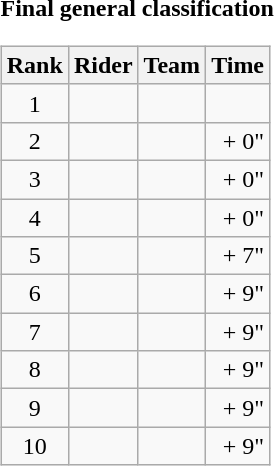<table>
<tr>
<td><strong>Final general classification</strong><br><table class="wikitable">
<tr>
<th scope="col">Rank</th>
<th scope="col">Rider</th>
<th scope="col">Team</th>
<th scope="col">Time</th>
</tr>
<tr>
<td style="text-align:center;">1</td>
<td></td>
<td></td>
<td style="text-align:right;"></td>
</tr>
<tr>
<td style="text-align:center;">2</td>
<td></td>
<td></td>
<td style="text-align:right;">+ 0"</td>
</tr>
<tr>
<td style="text-align:center;">3</td>
<td></td>
<td></td>
<td style="text-align:right;">+ 0"</td>
</tr>
<tr>
<td style="text-align:center;">4</td>
<td></td>
<td></td>
<td style="text-align:right;">+ 0"</td>
</tr>
<tr>
<td style="text-align:center;">5</td>
<td></td>
<td></td>
<td style="text-align:right;">+ 7"</td>
</tr>
<tr>
<td style="text-align:center;">6</td>
<td></td>
<td></td>
<td style="text-align:right;">+ 9"</td>
</tr>
<tr>
<td style="text-align:center;">7</td>
<td></td>
<td></td>
<td style="text-align:right;">+ 9"</td>
</tr>
<tr>
<td style="text-align:center;">8</td>
<td></td>
<td></td>
<td style="text-align:right;">+ 9"</td>
</tr>
<tr>
<td style="text-align:center;">9</td>
<td></td>
<td></td>
<td style="text-align:right;">+ 9"</td>
</tr>
<tr>
<td style="text-align:center;">10</td>
<td></td>
<td></td>
<td style="text-align:right;">+ 9"</td>
</tr>
</table>
</td>
</tr>
</table>
